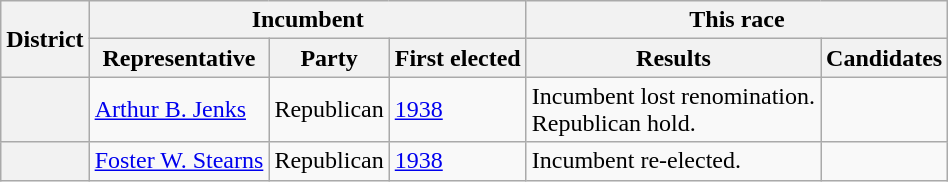<table class=wikitable>
<tr>
<th rowspan=2>District</th>
<th colspan=3>Incumbent</th>
<th colspan=2>This race</th>
</tr>
<tr>
<th>Representative</th>
<th>Party</th>
<th>First elected</th>
<th>Results</th>
<th>Candidates</th>
</tr>
<tr>
<th></th>
<td><a href='#'>Arthur B. Jenks</a></td>
<td>Republican</td>
<td><a href='#'>1938</a></td>
<td>Incumbent lost renomination.<br>Republican hold.</td>
<td nowrap></td>
</tr>
<tr>
<th></th>
<td><a href='#'>Foster W. Stearns</a></td>
<td>Republican</td>
<td><a href='#'>1938</a></td>
<td>Incumbent re-elected.</td>
<td nowrap></td>
</tr>
</table>
